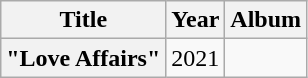<table class="wikitable plainrowheaders" style="text-align:center;">
<tr>
<th scope="col">Title</th>
<th scope="col">Year</th>
<th scope="col">Album</th>
</tr>
<tr>
<th scope="row">"Love Affairs"<br></th>
<td>2021</td>
<td></td>
</tr>
</table>
